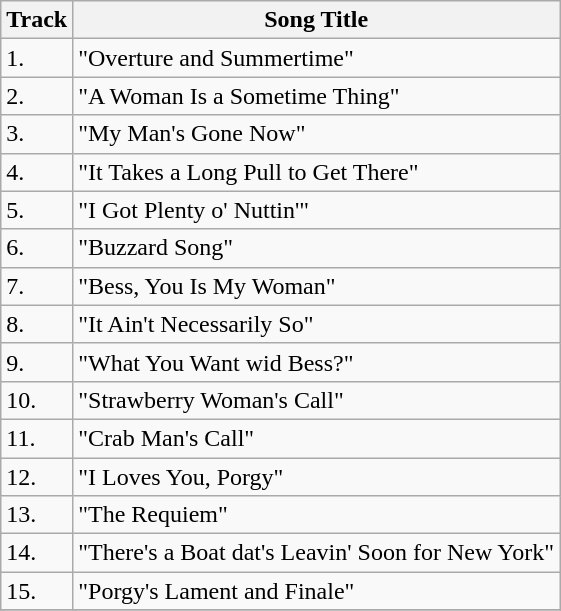<table class="wikitable">
<tr>
<th>Track</th>
<th>Song Title</th>
</tr>
<tr>
<td>1.</td>
<td>"Overture and Summertime"</td>
</tr>
<tr>
<td>2.</td>
<td>"A Woman Is a Sometime Thing"</td>
</tr>
<tr>
<td>3.</td>
<td>"My Man's Gone Now"</td>
</tr>
<tr>
<td>4.</td>
<td>"It Takes a Long Pull to Get There"</td>
</tr>
<tr>
<td>5.</td>
<td>"I Got Plenty o' Nuttin'"</td>
</tr>
<tr>
<td>6.</td>
<td>"Buzzard Song"</td>
</tr>
<tr>
<td>7.</td>
<td>"Bess, You Is My Woman"</td>
</tr>
<tr>
<td>8.</td>
<td>"It Ain't Necessarily So"</td>
</tr>
<tr>
<td>9.</td>
<td>"What You Want wid Bess?"</td>
</tr>
<tr>
<td>10.</td>
<td>"Strawberry Woman's Call"</td>
</tr>
<tr>
<td>11.</td>
<td>"Crab Man's Call"</td>
</tr>
<tr>
<td>12.</td>
<td>"I Loves You, Porgy"</td>
</tr>
<tr>
<td>13.</td>
<td>"The Requiem"</td>
</tr>
<tr>
<td>14.</td>
<td>"There's a Boat dat's Leavin' Soon for New York"</td>
</tr>
<tr>
<td>15.</td>
<td>"Porgy's Lament and Finale"</td>
</tr>
<tr>
</tr>
</table>
